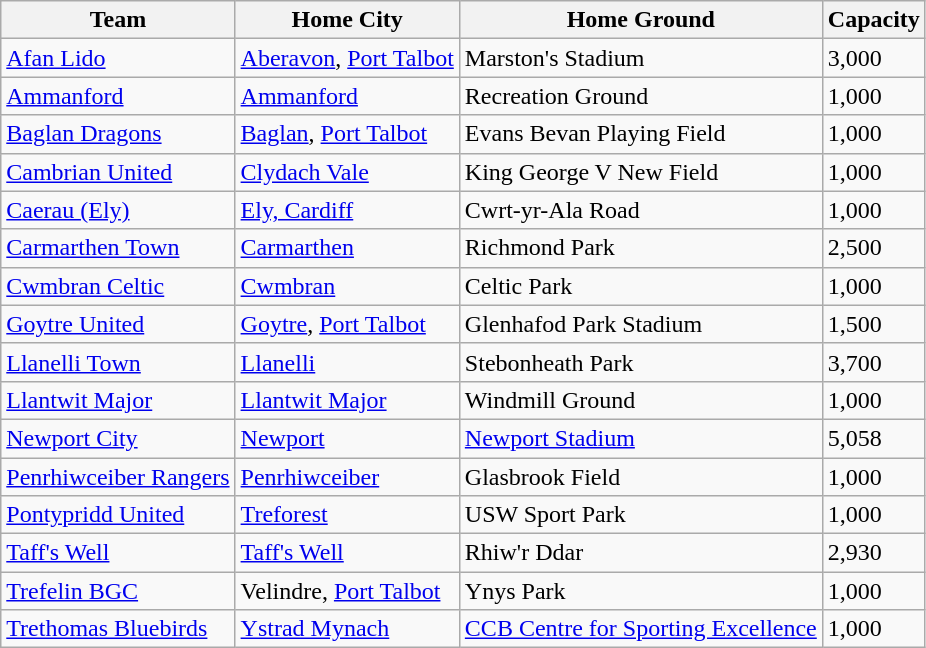<table class="wikitable sortable">
<tr>
<th>Team</th>
<th>Home City</th>
<th>Home Ground</th>
<th>Capacity</th>
</tr>
<tr>
<td><a href='#'>Afan Lido</a></td>
<td><a href='#'>Aberavon</a>, <a href='#'>Port Talbot</a></td>
<td>Marston's Stadium</td>
<td>3,000</td>
</tr>
<tr>
<td><a href='#'>Ammanford</a></td>
<td><a href='#'>Ammanford</a></td>
<td>Recreation Ground</td>
<td>1,000</td>
</tr>
<tr>
<td><a href='#'>Baglan Dragons</a></td>
<td><a href='#'>Baglan</a>, <a href='#'>Port Talbot</a></td>
<td>Evans Bevan Playing Field</td>
<td>1,000</td>
</tr>
<tr>
<td><a href='#'>Cambrian United</a></td>
<td><a href='#'>Clydach Vale</a></td>
<td>King George V New Field</td>
<td>1,000</td>
</tr>
<tr>
<td><a href='#'>Caerau (Ely)</a></td>
<td><a href='#'>Ely, Cardiff</a></td>
<td>Cwrt-yr-Ala Road</td>
<td>1,000</td>
</tr>
<tr>
<td><a href='#'>Carmarthen Town</a></td>
<td><a href='#'>Carmarthen</a></td>
<td>Richmond Park</td>
<td>2,500</td>
</tr>
<tr>
<td><a href='#'>Cwmbran Celtic</a></td>
<td><a href='#'>Cwmbran</a></td>
<td>Celtic Park</td>
<td>1,000</td>
</tr>
<tr>
<td><a href='#'>Goytre United</a></td>
<td><a href='#'>Goytre</a>, <a href='#'>Port Talbot</a></td>
<td>Glenhafod Park Stadium</td>
<td>1,500</td>
</tr>
<tr>
<td><a href='#'>Llanelli Town</a></td>
<td><a href='#'>Llanelli</a></td>
<td>Stebonheath Park</td>
<td>3,700</td>
</tr>
<tr>
<td><a href='#'>Llantwit Major</a></td>
<td><a href='#'>Llantwit Major</a></td>
<td>Windmill Ground</td>
<td>1,000</td>
</tr>
<tr>
<td><a href='#'>Newport City</a></td>
<td><a href='#'>Newport</a></td>
<td><a href='#'>Newport Stadium</a></td>
<td>5,058</td>
</tr>
<tr>
<td><a href='#'>Penrhiwceiber Rangers</a></td>
<td><a href='#'>Penrhiwceiber</a></td>
<td>Glasbrook Field</td>
<td>1,000</td>
</tr>
<tr>
<td><a href='#'>Pontypridd United</a></td>
<td><a href='#'>Treforest</a></td>
<td>USW Sport Park</td>
<td>1,000</td>
</tr>
<tr>
<td><a href='#'>Taff's Well</a></td>
<td><a href='#'>Taff's Well</a></td>
<td>Rhiw'r Ddar</td>
<td>2,930</td>
</tr>
<tr>
<td><a href='#'>Trefelin BGC</a></td>
<td>Velindre, <a href='#'>Port Talbot</a></td>
<td>Ynys Park</td>
<td>1,000</td>
</tr>
<tr>
<td><a href='#'>Trethomas Bluebirds</a></td>
<td><a href='#'>Ystrad Mynach</a></td>
<td><a href='#'>CCB Centre for Sporting Excellence</a></td>
<td>1,000</td>
</tr>
</table>
